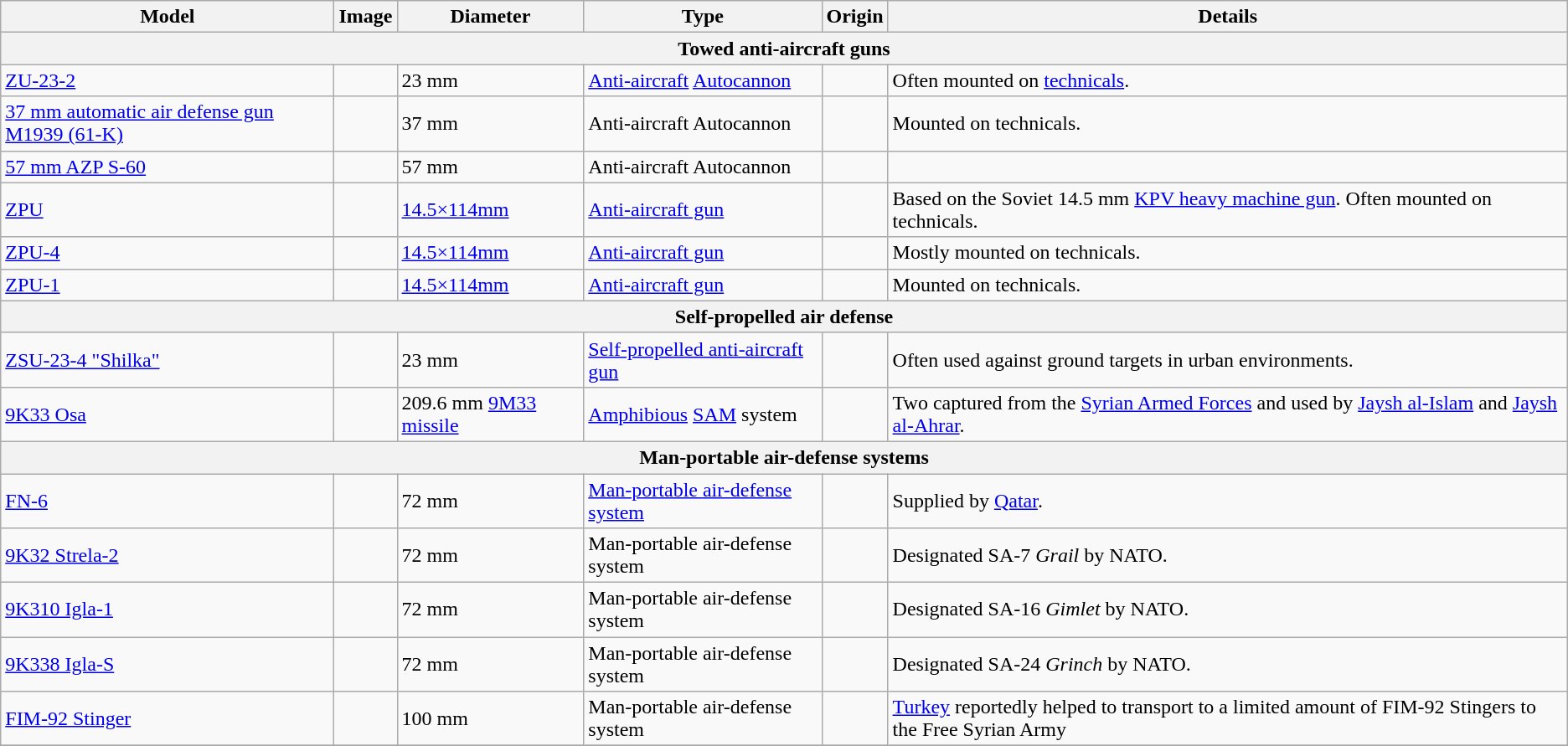<table class="wikitable">
<tr>
<th>Model</th>
<th>Image</th>
<th>Diameter</th>
<th>Type</th>
<th>Origin</th>
<th>Details</th>
</tr>
<tr>
<th colspan="7">Towed anti-aircraft guns</th>
</tr>
<tr>
<td><a href='#'>ZU-23-2</a></td>
<td></td>
<td>23 mm</td>
<td><a href='#'>Anti-aircraft</a> <a href='#'>Autocannon</a></td>
<td></td>
<td>Often mounted on <a href='#'>technicals</a>.</td>
</tr>
<tr>
<td><a href='#'>37 mm automatic air defense gun M1939 (61-K)</a></td>
<td></td>
<td>37 mm</td>
<td>Anti-aircraft Autocannon</td>
<td></td>
<td>Mounted on technicals.</td>
</tr>
<tr>
<td><a href='#'>57 mm AZP S-60</a></td>
<td></td>
<td>57 mm</td>
<td>Anti-aircraft Autocannon</td>
<td></td>
<td></td>
</tr>
<tr>
<td><a href='#'>ZPU</a></td>
<td></td>
<td><a href='#'>14.5×114mm</a></td>
<td><a href='#'>Anti-aircraft gun</a></td>
<td></td>
<td>Based on the Soviet 14.5 mm <a href='#'>KPV heavy machine gun</a>. Often mounted on technicals.</td>
</tr>
<tr>
<td><a href='#'>ZPU-4</a></td>
<td></td>
<td><a href='#'>14.5×114mm</a></td>
<td><a href='#'>Anti-aircraft gun</a></td>
<td></td>
<td>Mostly mounted on technicals.</td>
</tr>
<tr>
<td><a href='#'>ZPU-1</a></td>
<td></td>
<td><a href='#'>14.5×114mm</a></td>
<td><a href='#'>Anti-aircraft gun</a></td>
<td></td>
<td>Mounted on technicals.</td>
</tr>
<tr>
<th colspan="7">Self-propelled air defense</th>
</tr>
<tr>
<td><a href='#'>ZSU-23-4 "Shilka"</a></td>
<td></td>
<td>23 mm</td>
<td><a href='#'>Self-propelled anti-aircraft gun</a></td>
<td></td>
<td>Often used against ground targets in urban environments.</td>
</tr>
<tr>
<td><a href='#'>9K33 Osa</a></td>
<td></td>
<td>209.6 mm <a href='#'>9M33 missile</a></td>
<td><a href='#'>Amphibious</a> <a href='#'>SAM</a> system</td>
<td></td>
<td>Two captured from the <a href='#'>Syrian Armed Forces</a> and used by <a href='#'>Jaysh al-Islam</a> and <a href='#'>Jaysh al-Ahrar</a>.</td>
</tr>
<tr>
<th colspan="7">Man-portable air-defense systems</th>
</tr>
<tr>
<td><a href='#'>FN-6</a></td>
<td></td>
<td>72 mm</td>
<td><a href='#'>Man-portable air-defense system</a></td>
<td></td>
<td>Supplied by <a href='#'>Qatar</a>.</td>
</tr>
<tr>
<td><a href='#'>9K32 Strela-2</a></td>
<td></td>
<td>72 mm</td>
<td>Man-portable air-defense system</td>
<td></td>
<td>Designated SA-7 <em>Grail</em> by NATO.</td>
</tr>
<tr>
<td><a href='#'>9K310 Igla-1</a></td>
<td></td>
<td>72 mm</td>
<td>Man-portable air-defense system</td>
<td></td>
<td>Designated SA-16 <em>Gimlet</em> by NATO.</td>
</tr>
<tr>
<td><a href='#'>9K338 Igla-S</a></td>
<td></td>
<td>72 mm</td>
<td>Man-portable air-defense system</td>
<td></td>
<td>Designated SA-24 <em>Grinch</em> by NATO.</td>
</tr>
<tr>
<td><a href='#'>FIM-92 Stinger</a></td>
<td></td>
<td>100 mm</td>
<td>Man-portable air-defense system</td>
<td></td>
<td><a href='#'>Turkey</a> reportedly helped to transport to a limited amount of FIM-92 Stingers to the Free Syrian Army</td>
</tr>
<tr>
</tr>
</table>
